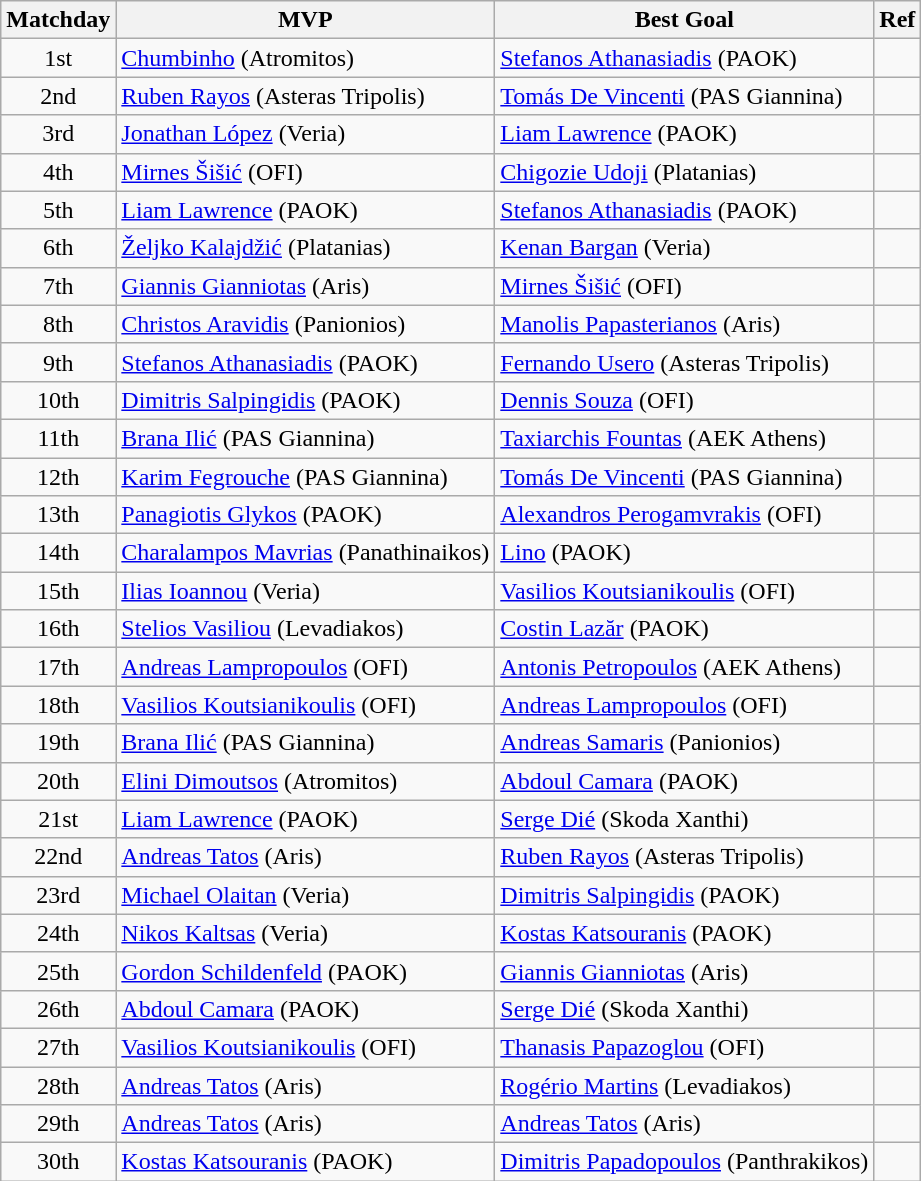<table class="wikitable">
<tr>
<th>Matchday</th>
<th>MVP</th>
<th>Best Goal</th>
<th>Ref</th>
</tr>
<tr>
<td align="center">1st</td>
<td> <a href='#'>Chumbinho</a> (Atromitos)</td>
<td> <a href='#'>Stefanos Athanasiadis</a> (PAOK)</td>
<td align="center"></td>
</tr>
<tr>
<td align="center">2nd</td>
<td> <a href='#'>Ruben Rayos</a> (Asteras Tripolis)</td>
<td> <a href='#'>Tomás De Vincenti</a> (PAS Giannina)</td>
<td align="center"></td>
</tr>
<tr>
<td align="center">3rd</td>
<td> <a href='#'>Jonathan López</a> (Veria)</td>
<td> <a href='#'>Liam Lawrence</a> (PAOK)</td>
<td align="center"></td>
</tr>
<tr>
<td align="center">4th</td>
<td> <a href='#'>Mirnes Šišić</a> (OFI)</td>
<td> <a href='#'>Chigozie Udoji</a> (Platanias)</td>
<td align="center"></td>
</tr>
<tr>
<td align="center">5th</td>
<td> <a href='#'>Liam Lawrence</a> (PAOK)</td>
<td> <a href='#'>Stefanos Athanasiadis</a> (PAOK)</td>
<td align="center"></td>
</tr>
<tr>
<td align="center">6th</td>
<td> <a href='#'>Željko Kalajdžić</a> (Platanias)</td>
<td> <a href='#'>Kenan Bargan</a> (Veria)</td>
<td align="center"></td>
</tr>
<tr>
<td align="center">7th</td>
<td> <a href='#'>Giannis Gianniotas</a> (Aris)</td>
<td> <a href='#'>Mirnes Šišić</a> (OFI)</td>
<td align="center"></td>
</tr>
<tr>
<td align="center">8th</td>
<td> <a href='#'>Christos Aravidis</a> (Panionios)</td>
<td> <a href='#'>Manolis Papasterianos</a> (Aris)</td>
<td align="center"></td>
</tr>
<tr>
<td align="center">9th</td>
<td> <a href='#'>Stefanos Athanasiadis</a> (PAOK)</td>
<td> <a href='#'>Fernando Usero</a> (Asteras Tripolis)</td>
<td align="center"></td>
</tr>
<tr>
<td align="center">10th</td>
<td> <a href='#'>Dimitris Salpingidis</a> (PAOK)</td>
<td> <a href='#'>Dennis Souza</a> (OFI)</td>
<td align="center"></td>
</tr>
<tr>
<td align="center">11th</td>
<td> <a href='#'>Brana Ilić</a> (PAS Giannina)</td>
<td> <a href='#'>Taxiarchis Fountas</a> (AEK Athens)</td>
<td align="center"></td>
</tr>
<tr>
<td align="center">12th</td>
<td> <a href='#'>Karim Fegrouche</a> (PAS Giannina)</td>
<td> <a href='#'>Tomás De Vincenti</a> (PAS Giannina)</td>
<td align="center"></td>
</tr>
<tr>
<td align="center">13th</td>
<td> <a href='#'>Panagiotis Glykos</a> (PAOK)</td>
<td> <a href='#'>Alexandros Perogamvrakis</a> (OFI)</td>
<td align="center"></td>
</tr>
<tr>
<td align="center">14th</td>
<td> <a href='#'>Charalampos Mavrias</a> (Panathinaikos)</td>
<td> <a href='#'>Lino</a> (PAOK)</td>
<td align="center"></td>
</tr>
<tr>
<td align="center">15th</td>
<td> <a href='#'>Ilias Ioannou</a> (Veria)</td>
<td> <a href='#'>Vasilios Koutsianikoulis</a> (OFI)</td>
<td align="center"></td>
</tr>
<tr>
<td align="center">16th</td>
<td> <a href='#'>Stelios Vasiliou</a> (Levadiakos)</td>
<td> <a href='#'>Costin Lazăr</a> (PAOK)</td>
<td align="center"></td>
</tr>
<tr>
<td align="center">17th</td>
<td> <a href='#'>Andreas Lampropoulos</a> (OFI)</td>
<td> <a href='#'>Antonis Petropoulos</a> (AEK Athens)</td>
<td align="center"></td>
</tr>
<tr>
<td align="center">18th</td>
<td> <a href='#'>Vasilios Koutsianikoulis</a> (OFI)</td>
<td> <a href='#'>Andreas Lampropoulos</a> (OFI)</td>
<td align="center"></td>
</tr>
<tr>
<td align="center">19th</td>
<td> <a href='#'>Brana Ilić</a> (PAS Giannina)</td>
<td> <a href='#'>Andreas Samaris</a> (Panionios)</td>
<td align="center"></td>
</tr>
<tr>
<td align="center">20th</td>
<td> <a href='#'>Elini Dimoutsos</a> (Atromitos)</td>
<td> <a href='#'>Abdoul Camara</a> (PAOK)</td>
<td align="center"></td>
</tr>
<tr>
<td align="center">21st</td>
<td> <a href='#'>Liam Lawrence</a> (PAOK)</td>
<td> <a href='#'>Serge Dié</a> (Skoda Xanthi)</td>
<td align="center"></td>
</tr>
<tr>
<td align="center">22nd</td>
<td> <a href='#'>Andreas Tatos</a> (Aris)</td>
<td> <a href='#'>Ruben Rayos</a> (Asteras Tripolis)</td>
<td align="center"></td>
</tr>
<tr>
<td align="center">23rd</td>
<td> <a href='#'>Michael Olaitan</a> (Veria)</td>
<td> <a href='#'>Dimitris Salpingidis</a> (PAOK)</td>
<td align="center"></td>
</tr>
<tr>
<td align="center">24th</td>
<td> <a href='#'>Nikos Kaltsas</a> (Veria)</td>
<td> <a href='#'>Kostas Katsouranis</a> (PAOK)</td>
<td align="center"></td>
</tr>
<tr>
<td align="center">25th</td>
<td> <a href='#'>Gordon Schildenfeld</a> (PAOK)</td>
<td> <a href='#'>Giannis Gianniotas</a> (Aris)</td>
<td align="center"></td>
</tr>
<tr>
<td align="center">26th</td>
<td> <a href='#'>Abdoul Camara</a> (PAOK)</td>
<td> <a href='#'>Serge Dié</a> (Skoda Xanthi)</td>
<td align="center"></td>
</tr>
<tr>
<td align="center">27th</td>
<td> <a href='#'>Vasilios Koutsianikoulis</a> (OFI)</td>
<td> <a href='#'>Thanasis Papazoglou</a> (OFI)</td>
<td align="center"></td>
</tr>
<tr>
<td align="center">28th</td>
<td> <a href='#'>Andreas Tatos</a> (Aris)</td>
<td> <a href='#'>Rogério Martins</a> (Levadiakos)</td>
<td align="center"></td>
</tr>
<tr>
<td align="center">29th</td>
<td> <a href='#'>Andreas Tatos</a> (Aris)</td>
<td> <a href='#'>Andreas Tatos</a> (Aris)</td>
<td align="center"></td>
</tr>
<tr>
<td align="center">30th</td>
<td> <a href='#'>Kostas Katsouranis</a> (PAOK)</td>
<td> <a href='#'>Dimitris Papadopoulos</a> (Panthrakikos)</td>
<td align="center"></td>
</tr>
</table>
